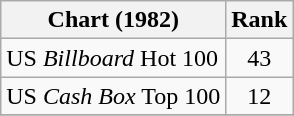<table class="wikitable">
<tr>
<th>Chart (1982)</th>
<th style="text-align:center;">Rank</th>
</tr>
<tr>
<td>US <em>Billboard</em> Hot 100</td>
<td style="text-align:center;">43</td>
</tr>
<tr>
<td>US <em>Cash Box</em> Top 100</td>
<td style="text-align:center;">12</td>
</tr>
<tr>
</tr>
</table>
